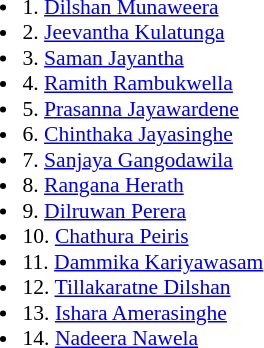<table border=0 style="font-size:90%; text-align:left;">
<tr>
<td width=25% valign=top><br><ul><li>1. <a href='#'>Dilshan Munaweera</a></li><li>2. <a href='#'>Jeevantha Kulatunga</a></li><li>3. <a href='#'>Saman Jayantha</a></li><li>4. <a href='#'>Ramith Rambukwella</a></li><li>5. <a href='#'>Prasanna Jayawardene</a></li><li>6. <a href='#'>Chinthaka Jayasinghe</a></li><li>7. <a href='#'>Sanjaya Gangodawila</a></li><li>8. <a href='#'>Rangana Herath</a></li><li>9. <a href='#'>Dilruwan Perera</a></li><li>10. <a href='#'>Chathura Peiris</a></li><li>11. <a href='#'>Dammika Kariyawasam</a></li><li>12. <a href='#'>Tillakaratne Dilshan</a></li><li>13. <a href='#'>Ishara Amerasinghe</a></li><li>14. <a href='#'>Nadeera Nawela</a></li></ul></td>
</tr>
</table>
